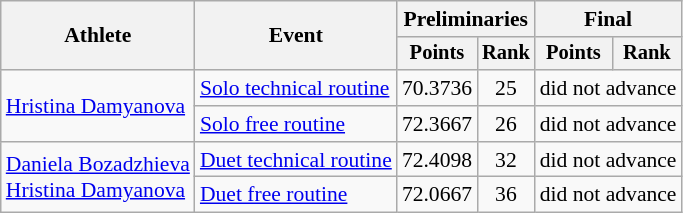<table class=wikitable style="font-size:90%">
<tr>
<th rowspan="2">Athlete</th>
<th rowspan="2">Event</th>
<th colspan="2">Preliminaries</th>
<th colspan="2">Final</th>
</tr>
<tr style="font-size:95%">
<th>Points</th>
<th>Rank</th>
<th>Points</th>
<th>Rank</th>
</tr>
<tr align=center>
<td align=left rowspan=2><a href='#'>Hristina Damyanova</a></td>
<td align=left><a href='#'>Solo technical routine</a></td>
<td>70.3736</td>
<td>25</td>
<td colspan=2>did not advance</td>
</tr>
<tr align=center>
<td align=left><a href='#'>Solo free routine</a></td>
<td>72.3667</td>
<td>26</td>
<td colspan=2>did not advance</td>
</tr>
<tr align=center>
<td align=left rowspan=2><a href='#'>Daniela Bozadzhieva</a><br><a href='#'>Hristina Damyanova</a></td>
<td align=left><a href='#'>Duet technical routine</a></td>
<td>72.4098</td>
<td>32</td>
<td colspan=2>did not advance</td>
</tr>
<tr align=center>
<td align=left><a href='#'>Duet free routine</a></td>
<td>72.0667</td>
<td>36</td>
<td colspan=2>did not advance</td>
</tr>
</table>
